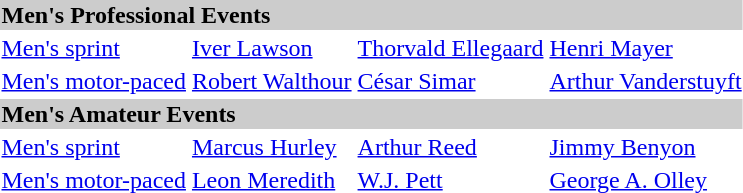<table>
<tr bgcolor="#cccccc">
<td colspan=7><strong>Men's Professional Events</strong></td>
</tr>
<tr>
<td><a href='#'>Men's sprint</a> <br></td>
<td><a href='#'>Iver Lawson</a><br></td>
<td><a href='#'>Thorvald Ellegaard</a><br></td>
<td><a href='#'>Henri Mayer</a><br></td>
</tr>
<tr>
<td><a href='#'>Men's motor-paced</a><br></td>
<td><a href='#'>Robert Walthour</a><br></td>
<td><a href='#'>César Simar</a><br></td>
<td><a href='#'>Arthur Vanderstuyft</a><br></td>
</tr>
<tr bgcolor="#cccccc">
<td colspan=7><strong>Men's Amateur Events</strong></td>
</tr>
<tr>
<td><a href='#'>Men's sprint</a> <br></td>
<td><a href='#'>Marcus Hurley</a><br></td>
<td><a href='#'>Arthur Reed</a>  <br></td>
<td><a href='#'>Jimmy Benyon</a> <br></td>
</tr>
<tr>
<td><a href='#'>Men's motor-paced</a><br></td>
<td><a href='#'>Leon Meredith</a><br></td>
<td><a href='#'>W.J. Pett</a><br></td>
<td><a href='#'>George A. Olley</a><br></td>
</tr>
</table>
